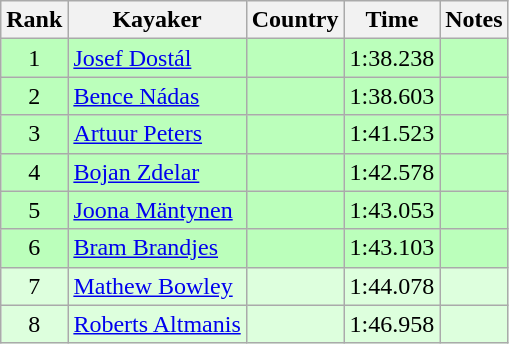<table class="wikitable" style="text-align:center">
<tr>
<th>Rank</th>
<th>Kayaker</th>
<th>Country</th>
<th>Time</th>
<th>Notes</th>
</tr>
<tr bgcolor=bbffbb>
<td>1</td>
<td align="left"><a href='#'>Josef Dostál</a></td>
<td align="left"></td>
<td>1:38.238</td>
<td></td>
</tr>
<tr bgcolor=bbffbb>
<td>2</td>
<td align="left"><a href='#'>Bence Nádas</a></td>
<td align="left"></td>
<td>1:38.603</td>
<td></td>
</tr>
<tr bgcolor=bbffbb>
<td>3</td>
<td align="left"><a href='#'>Artuur Peters</a></td>
<td align="left"></td>
<td>1:41.523</td>
<td></td>
</tr>
<tr bgcolor=bbffbb>
<td>4</td>
<td align="left"><a href='#'>Bojan Zdelar</a></td>
<td align="left"></td>
<td>1:42.578</td>
<td></td>
</tr>
<tr bgcolor=bbffbb>
<td>5</td>
<td align="left"><a href='#'>Joona Mäntynen</a></td>
<td align="left"></td>
<td>1:43.053</td>
<td></td>
</tr>
<tr bgcolor=bbffbb>
<td>6</td>
<td align="left"><a href='#'>Bram Brandjes</a></td>
<td align="left"></td>
<td>1:43.103</td>
<td></td>
</tr>
<tr bgcolor=ddffdd>
<td>7</td>
<td align="left"><a href='#'>Mathew Bowley</a></td>
<td align="left"></td>
<td>1:44.078</td>
<td></td>
</tr>
<tr bgcolor=ddffdd>
<td>8</td>
<td align="left"><a href='#'>Roberts Altmanis</a></td>
<td align="left"></td>
<td>1:46.958</td>
<td></td>
</tr>
</table>
